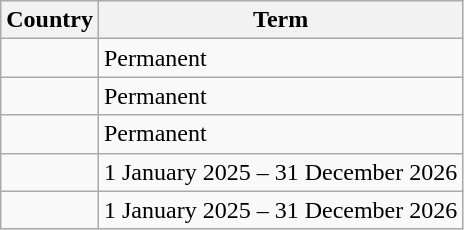<table class="wikitable">
<tr>
<th>Country</th>
<th>Term</th>
</tr>
<tr>
<td></td>
<td>Permanent</td>
</tr>
<tr>
<td></td>
<td>Permanent</td>
</tr>
<tr>
<td></td>
<td>Permanent</td>
</tr>
<tr>
<td></td>
<td>1 January 2025 – 31 December 2026</td>
</tr>
<tr>
<td></td>
<td>1 January 2025 – 31 December 2026</td>
</tr>
</table>
